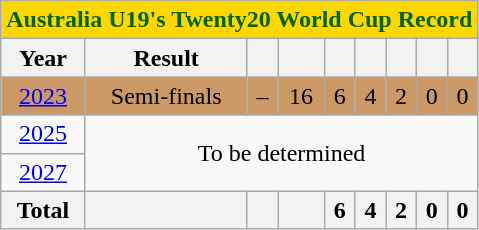<table class="wikitable" style="text-align:center">
<tr>
<th style="color:darkgreen; background:gold;" colspan=9>Australia U19's Twenty20 World Cup Record</th>
</tr>
<tr>
<th>Year</th>
<th>Result</th>
<th></th>
<th></th>
<th></th>
<th></th>
<th></th>
<th></th>
<th></th>
</tr>
<tr style="background:#cc9966;">
<td> <a href='#'>2023</a></td>
<td>Semi-finals</td>
<td>–</td>
<td>16</td>
<td>6</td>
<td>4</td>
<td>2</td>
<td>0</td>
<td>0</td>
</tr>
<tr>
<td> <a href='#'>2025</a></td>
<td colspan="8" rowspan="2">To be determined</td>
</tr>
<tr>
<td> <a href='#'>2027</a></td>
</tr>
<tr>
<th>Total</th>
<th></th>
<th></th>
<th></th>
<th>6</th>
<th>4</th>
<th>2</th>
<th>0</th>
<th>0</th>
</tr>
</table>
